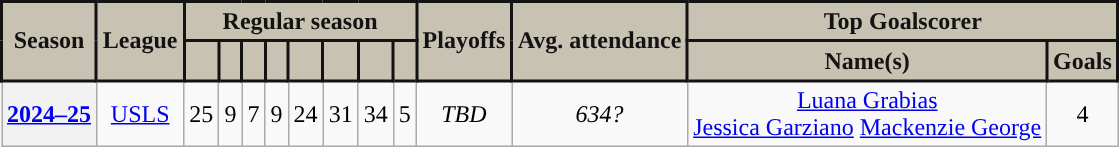<table class="wikitable" style="text-align: center;">
<tr>
<th rowspan=2 style="background:#c8c2b3; color:#131314; border:2px solid #131314;" scope=col>Season</th>
<th rowspan=2 style="background:#c8c2b3; color:#131314; border:2px solid #131314;" scope=col>League</th>
<th colspan=8 style="background:#c8c2b3; color:#131314; border:2px solid #131314;">Regular season</th>
<th rowspan=2 style="background:#c8c2b3; color:#131314; border:2px solid #131314;" scope=col>Playoffs</th>
<th rowspan=2 style="background:#c8c2b3; color:#131314; border:2px solid #131314;" scope=col>Avg. attendance</th>
<th colspan=2 style="background:#c8c2b3; color:#131314; border:2px solid #131314;">Top Goalscorer</th>
</tr>
<tr>
<th style="background:#c8c2b3; color:#131314; border:2px solid #131314;" scope=col></th>
<th style="background:#c8c2b3; color:#131314; border:2px solid #131314;" scope=col></th>
<th style="background:#c8c2b3; color:#131314; border:2px solid #131314;" scope=col></th>
<th style="background:#c8c2b3; color:#131314; border:2px solid #131314;" scope=col></th>
<th style="background:#c8c2b3; color:#131314; border:2px solid #131314;" scope=col></th>
<th style="background:#c8c2b3; color:#131314; border:2px solid #131314;" scope=col></th>
<th style="background:#c8c2b3; color:#131314; border:2px solid #131314;" scope=col></th>
<th style="background:#c8c2b3; color:#131314; border:2px solid #131314;" scope=col></th>
<th style="background:#c8c2b3; color:#131314; border:2px solid #131314;" scope=col>Name(s)</th>
<th style="background:#c8c2b3; color:#131314; border:2px solid #131314;" scope=col>Goals</th>
</tr>
<tr>
<th><a href='#'>2024–25</a></th>
<td><a href='#'>USLS</a></td>
<td>25</td>
<td>9</td>
<td>7</td>
<td>9</td>
<td>24</td>
<td>31</td>
<td>34</td>
<td>5</td>
<td><em>TBD</em></td>
<td><em>634?</em></td>
<td><a href='#'>Luana Grabias</a><br><a href='#'>Jessica Garziano</a>
<a href='#'>Mackenzie George</a></td>
<td>4</td>
</tr>
</table>
